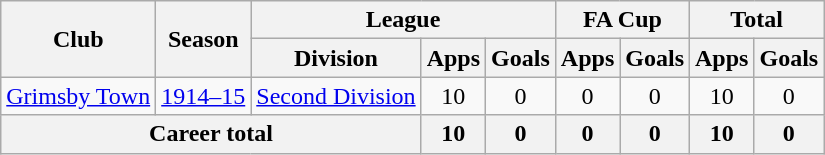<table class="wikitable" style="text-align: center;">
<tr>
<th rowspan="2">Club</th>
<th rowspan="2">Season</th>
<th colspan="3">League</th>
<th colspan="2">FA Cup</th>
<th colspan="2">Total</th>
</tr>
<tr>
<th>Division</th>
<th>Apps</th>
<th>Goals</th>
<th>Apps</th>
<th>Goals</th>
<th>Apps</th>
<th>Goals</th>
</tr>
<tr>
<td><a href='#'>Grimsby Town</a></td>
<td><a href='#'>1914–15</a></td>
<td><a href='#'>Second Division</a></td>
<td>10</td>
<td>0</td>
<td>0</td>
<td>0</td>
<td>10</td>
<td>0</td>
</tr>
<tr>
<th colspan="3">Career total</th>
<th>10</th>
<th>0</th>
<th>0</th>
<th>0</th>
<th>10</th>
<th>0</th>
</tr>
</table>
